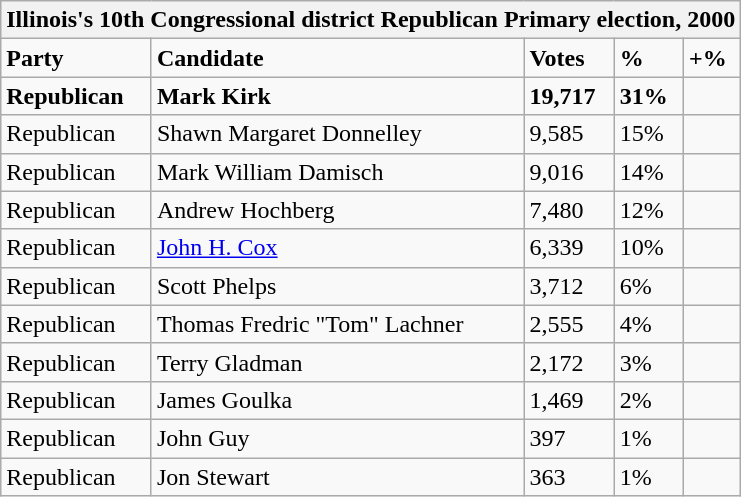<table class="wikitable">
<tr>
<th colspan="5">Illinois's 10th Congressional district Republican Primary election, 2000</th>
</tr>
<tr>
<td><strong>Party</strong></td>
<td><strong>Candidate</strong></td>
<td><strong>Votes</strong></td>
<td><strong>%</strong></td>
<td><strong>+%</strong></td>
</tr>
<tr>
<td><strong>Republican</strong></td>
<td><strong>Mark Kirk</strong></td>
<td><strong>19,717</strong></td>
<td><strong>31%</strong></td>
<td></td>
</tr>
<tr>
<td>Republican</td>
<td>Shawn Margaret Donnelley</td>
<td>9,585</td>
<td>15%</td>
<td></td>
</tr>
<tr>
<td>Republican</td>
<td>Mark William Damisch</td>
<td>9,016</td>
<td>14%</td>
<td></td>
</tr>
<tr>
<td>Republican</td>
<td>Andrew Hochberg</td>
<td>7,480</td>
<td>12%</td>
<td></td>
</tr>
<tr>
<td>Republican</td>
<td><a href='#'>John H. Cox</a></td>
<td>6,339</td>
<td>10%</td>
<td></td>
</tr>
<tr>
<td>Republican</td>
<td>Scott Phelps</td>
<td>3,712</td>
<td>6%</td>
<td></td>
</tr>
<tr>
<td>Republican</td>
<td>Thomas Fredric "Tom" Lachner</td>
<td>2,555</td>
<td>4%</td>
<td></td>
</tr>
<tr>
<td>Republican</td>
<td>Terry Gladman</td>
<td>2,172</td>
<td>3%</td>
<td></td>
</tr>
<tr>
<td>Republican</td>
<td>James Goulka</td>
<td>1,469</td>
<td>2%</td>
<td></td>
</tr>
<tr>
<td>Republican</td>
<td>John Guy</td>
<td>397</td>
<td>1%</td>
<td></td>
</tr>
<tr>
<td>Republican</td>
<td>Jon Stewart</td>
<td>363</td>
<td>1%</td>
<td></td>
</tr>
</table>
